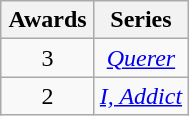<table class="wikitable plainrowheaders" style="text-align:center;">
<tr>
<th scope="col" style="width:55px;">Awards</th>
<th scope="col" style="text-align:center;">Series</th>
</tr>
<tr>
<td scope=row style="text-align:center">3</td>
<td><em><a href='#'>Querer</a></em></td>
</tr>
<tr>
<td scope=row style="text-align:center">2</td>
<td><em><a href='#'>I, Addict</a></em></td>
</tr>
</table>
